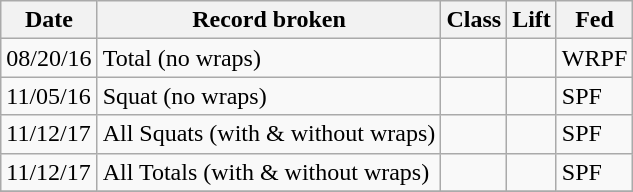<table class="wikitable">
<tr>
<th>Date</th>
<th>Record broken</th>
<th>Class</th>
<th>Lift</th>
<th>Fed</th>
</tr>
<tr>
<td>08/20/16</td>
<td>Total (no wraps)</td>
<td></td>
<td></td>
<td>WRPF</td>
</tr>
<tr>
<td>11/05/16</td>
<td>Squat (no wraps)</td>
<td></td>
<td></td>
<td>SPF</td>
</tr>
<tr>
<td>11/12/17</td>
<td>All Squats (with & without wraps)</td>
<td></td>
<td></td>
<td>SPF</td>
</tr>
<tr>
<td>11/12/17</td>
<td>All Totals (with & without wraps)</td>
<td></td>
<td></td>
<td>SPF</td>
</tr>
<tr>
</tr>
</table>
